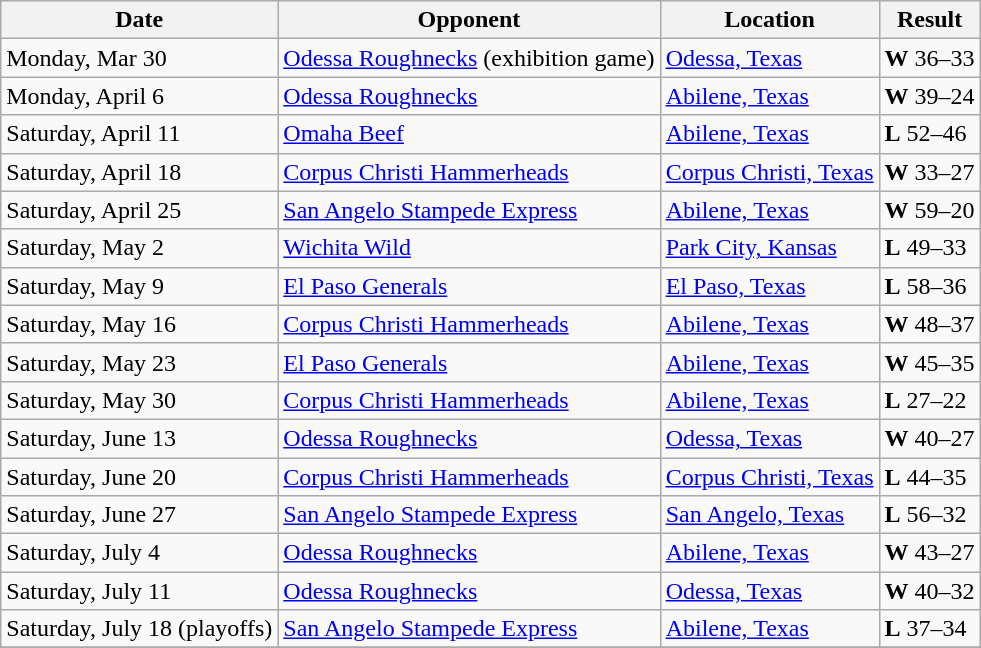<table class="wikitable">
<tr>
<th>Date</th>
<th>Opponent</th>
<th>Location</th>
<th>Result</th>
</tr>
<tr>
<td>Monday, Mar 30</td>
<td><a href='#'>Odessa Roughnecks</a> (exhibition game)</td>
<td><a href='#'>Odessa, Texas</a></td>
<td><strong>W</strong> 36–33</td>
</tr>
<tr>
<td>Monday, April 6</td>
<td><a href='#'>Odessa Roughnecks</a></td>
<td><a href='#'>Abilene, Texas</a></td>
<td><strong>W</strong> 39–24</td>
</tr>
<tr>
<td>Saturday, April 11</td>
<td><a href='#'>Omaha Beef</a></td>
<td><a href='#'>Abilene, Texas</a></td>
<td><strong>L</strong> 52–46</td>
</tr>
<tr>
<td>Saturday, April 18</td>
<td><a href='#'>Corpus Christi Hammerheads</a></td>
<td><a href='#'>Corpus Christi, Texas</a></td>
<td><strong>W</strong> 33–27</td>
</tr>
<tr>
<td>Saturday, April 25</td>
<td><a href='#'>San Angelo Stampede Express</a></td>
<td><a href='#'>Abilene, Texas</a></td>
<td><strong>W</strong> 59–20</td>
</tr>
<tr>
<td>Saturday, May 2</td>
<td><a href='#'>Wichita Wild</a></td>
<td><a href='#'>Park City, Kansas</a></td>
<td><strong>L</strong> 49–33</td>
</tr>
<tr>
<td>Saturday, May 9</td>
<td><a href='#'>El Paso Generals</a></td>
<td><a href='#'>El Paso, Texas</a></td>
<td><strong>L</strong> 58–36</td>
</tr>
<tr>
<td>Saturday, May 16</td>
<td><a href='#'>Corpus Christi Hammerheads</a></td>
<td><a href='#'>Abilene, Texas</a></td>
<td><strong>W</strong> 48–37</td>
</tr>
<tr>
<td>Saturday, May 23</td>
<td><a href='#'>El Paso Generals</a></td>
<td><a href='#'>Abilene, Texas</a></td>
<td><strong>W</strong> 45–35</td>
</tr>
<tr>
<td>Saturday, May 30</td>
<td><a href='#'>Corpus Christi Hammerheads</a></td>
<td><a href='#'>Abilene, Texas</a></td>
<td><strong>L</strong> 27–22</td>
</tr>
<tr>
<td>Saturday, June 13</td>
<td><a href='#'>Odessa Roughnecks</a></td>
<td><a href='#'>Odessa, Texas</a></td>
<td><strong>W</strong> 40–27</td>
</tr>
<tr>
<td>Saturday, June 20</td>
<td><a href='#'>Corpus Christi Hammerheads</a></td>
<td><a href='#'>Corpus Christi, Texas</a></td>
<td><strong>L</strong> 44–35</td>
</tr>
<tr>
<td>Saturday, June 27</td>
<td><a href='#'>San Angelo Stampede Express</a></td>
<td><a href='#'>San Angelo, Texas</a></td>
<td><strong>L</strong> 56–32</td>
</tr>
<tr>
<td>Saturday, July 4</td>
<td><a href='#'>Odessa Roughnecks</a></td>
<td><a href='#'>Abilene, Texas</a></td>
<td><strong>W</strong> 43–27</td>
</tr>
<tr>
<td>Saturday, July 11</td>
<td><a href='#'>Odessa Roughnecks</a></td>
<td><a href='#'>Odessa, Texas</a></td>
<td><strong>W</strong> 40–32</td>
</tr>
<tr>
<td>Saturday, July 18 (playoffs)</td>
<td><a href='#'>San Angelo Stampede Express</a></td>
<td><a href='#'>Abilene, Texas</a></td>
<td><strong>L</strong> 37–34</td>
</tr>
<tr>
</tr>
</table>
